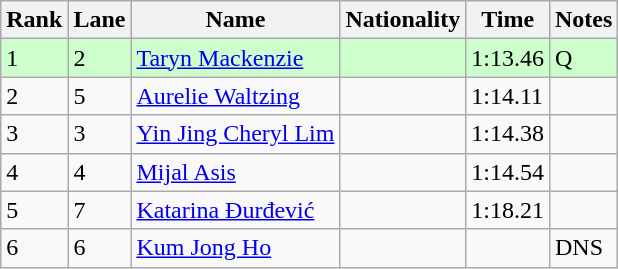<table class="wikitable">
<tr>
<th>Rank</th>
<th>Lane</th>
<th>Name</th>
<th>Nationality</th>
<th>Time</th>
<th>Notes</th>
</tr>
<tr bgcolor=ccffcc>
<td>1</td>
<td>2</td>
<td><a href='#'>Taryn Mackenzie</a></td>
<td></td>
<td>1:13.46</td>
<td>Q</td>
</tr>
<tr>
<td>2</td>
<td>5</td>
<td><a href='#'>Aurelie Waltzing</a></td>
<td></td>
<td>1:14.11</td>
<td></td>
</tr>
<tr>
<td>3</td>
<td>3</td>
<td><a href='#'>Yin Jing Cheryl Lim</a></td>
<td></td>
<td>1:14.38</td>
<td></td>
</tr>
<tr>
<td>4</td>
<td>4</td>
<td><a href='#'>Mijal Asis</a></td>
<td></td>
<td>1:14.54</td>
<td></td>
</tr>
<tr>
<td>5</td>
<td>7</td>
<td><a href='#'>Katarina Đurđević</a></td>
<td></td>
<td>1:18.21</td>
<td></td>
</tr>
<tr>
<td>6</td>
<td>6</td>
<td><a href='#'>Kum Jong Ho</a></td>
<td></td>
<td></td>
<td>DNS</td>
</tr>
</table>
